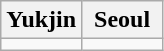<table class="wikitable">
<tr>
<th width="50%">Yukjin</th>
<th width="50%">Seoul</th>
</tr>
<tr>
<td></td>
<td></td>
</tr>
</table>
